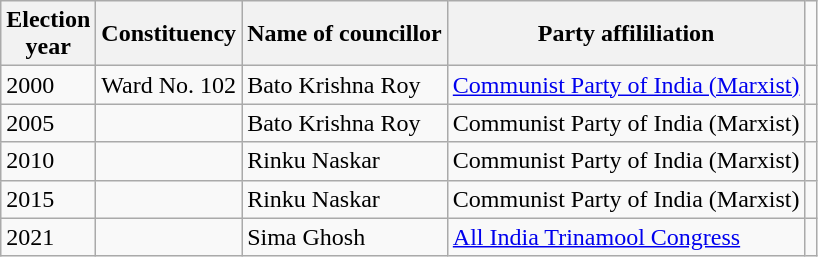<table class="wikitable"ìÍĦĤĠčw>
<tr>
<th>Election<br> year</th>
<th>Constituency</th>
<th>Name of councillor</th>
<th>Party affililiation</th>
</tr>
<tr>
<td>2000</td>
<td>Ward No. 102</td>
<td>Bato Krishna Roy</td>
<td><a href='#'>Communist Party of India (Marxist)</a></td>
<td></td>
</tr>
<tr>
<td>2005</td>
<td></td>
<td>Bato Krishna Roy</td>
<td>Communist Party of India (Marxist)</td>
<td></td>
</tr>
<tr>
<td>2010</td>
<td></td>
<td>Rinku Naskar</td>
<td>Communist Party of India (Marxist)</td>
<td></td>
</tr>
<tr>
<td>2015</td>
<td></td>
<td>Rinku Naskar</td>
<td>Communist Party of India (Marxist)</td>
<td></td>
</tr>
<tr>
<td>2021</td>
<td></td>
<td>Sima Ghosh</td>
<td><a href='#'>All India Trinamool Congress</a></td>
<td></td>
</tr>
</table>
